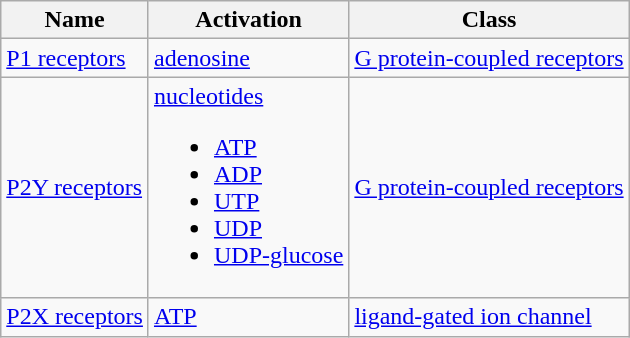<table class="wikitable">
<tr>
<th>Name</th>
<th>Activation</th>
<th>Class</th>
</tr>
<tr>
<td><a href='#'>P1 receptors</a></td>
<td><a href='#'>adenosine</a></td>
<td><a href='#'>G protein-coupled receptors</a></td>
</tr>
<tr>
<td><a href='#'>P2Y receptors</a></td>
<td><a href='#'>nucleotides</a><br><ul><li><a href='#'>ATP</a></li><li><a href='#'>ADP</a></li><li><a href='#'>UTP</a></li><li><a href='#'>UDP</a></li><li><a href='#'>UDP-glucose</a></li></ul></td>
<td><a href='#'>G protein-coupled receptors</a></td>
</tr>
<tr>
<td><a href='#'>P2X receptors</a></td>
<td><a href='#'>ATP</a></td>
<td><a href='#'>ligand-gated ion channel</a></td>
</tr>
</table>
